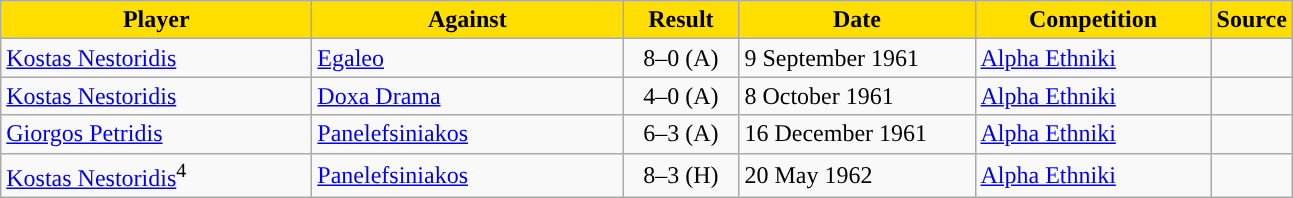<table class="wikitable">
<tr>
<th width=200 style="background:#FFDE00">Player</th>
<th width=200 style="background:#FFDE00">Against</th>
<th width=70 style="background:#FFDE00">Result</th>
<th width=150 style="background:#FFDE00">Date</th>
<th width=150 style="background:#FFDE00">Competition</th>
<th style="background:#FFDE00">Source</th>
</tr>
<tr>
<td> <a href='#'>Kostas Nestoridis</a></td>
<td> <a href='#'>Egaleo</a></td>
<td align=center>8–0 (A)</td>
<td>9 September 1961</td>
<td><a href='#'>Alpha Ethniki</a></td>
<td align=center></td>
</tr>
<tr>
<td> <a href='#'>Kostas Nestoridis</a></td>
<td> <a href='#'>Doxa Drama</a></td>
<td align=center>4–0 (A)</td>
<td>8 October 1961</td>
<td><a href='#'>Alpha Ethniki</a></td>
<td align=center></td>
</tr>
<tr>
<td> <a href='#'>Giorgos Petridis</a></td>
<td> <a href='#'>Panelefsiniakos</a></td>
<td align=center>6–3 (A)</td>
<td>16 December 1961</td>
<td><a href='#'>Alpha Ethniki</a></td>
<td align=center></td>
</tr>
<tr>
<td> <a href='#'>Kostas Nestoridis</a><sup>4</sup></td>
<td> <a href='#'>Panelefsiniakos</a></td>
<td align=center>8–3 (H)</td>
<td>20 May 1962</td>
<td><a href='#'>Alpha Ethniki</a></td>
<td align=center></td>
</tr>
</table>
